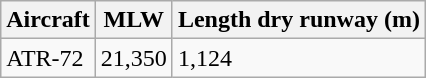<table class="wikitable">
<tr>
<th>Aircraft</th>
<th>MLW</th>
<th>Length dry runway (m)</th>
</tr>
<tr>
<td>ATR-72</td>
<td>21,350</td>
<td>1,124</td>
</tr>
</table>
